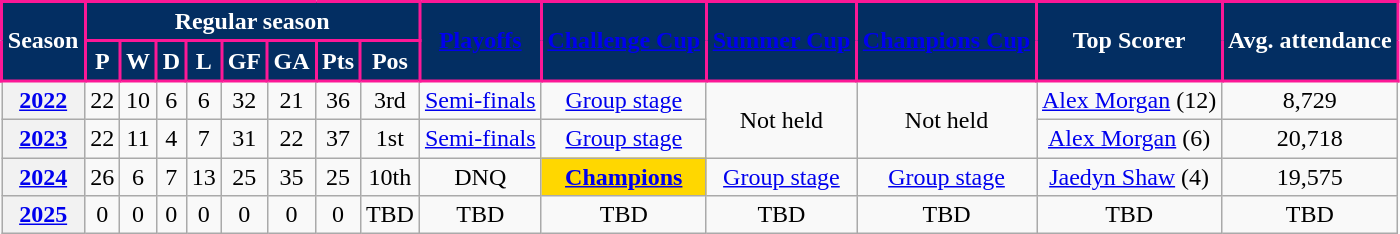<table class="wikitable" style="text-align: center;">
<tr>
<th rowspan="2" style="background:#032E62; color:white; border:2px solid #FC1896;" scope="col">Season</th>
<th colspan="8" style="background:#032E62; color:white; border:2px solid #FC1896;">Regular season</th>
<th rowspan="2" style="background:#032E62; color:white; border:2px solid #FC1896;" scope="col"><a href='#'><span>Playoffs</span></a></th>
<th rowspan="2" style="background:#032E62; color:white; border:2px solid #FC1896;" scope="col"><a href='#'><span>Challenge Cup</span></a></th>
<th rowspan="2" style="background:#032E62; color:white; border:2px solid #FC1896;"><a href='#'><span>Summer Cup</span></a></th>
<th rowspan="2" style="background:#032E62; color:white; border:2px solid #FC1896;"><a href='#'><span>Champions Cup</span></a></th>
<th rowspan="2" style="background:#032E62; color:white; border:2px solid #FC1896;"><span>Top Scorer</span></th>
<th rowspan="2" style="background:#032E62; color:white; border:2px solid #FC1896;">Avg. attendance</th>
</tr>
<tr>
<th style="background:#032E62; color:white; border:2px solid #FC1896;" scope="col">P</th>
<th style="background:#032E62; color:white; border:2px solid #FC1896;" scope="col">W</th>
<th style="background:#032E62; color:white; border:2px solid #FC1896;" scope="col">D</th>
<th style="background:#032E62; color:white; border:2px solid #FC1896;" scope="col">L</th>
<th style="background:#032E62; color:white; border:2px solid #FC1896;" scope="col">GF</th>
<th style="background:#032E62; color:white; border:2px solid #FC1896;" scope="col">GA</th>
<th style="background:#032E62; color:white; border:2px solid #FC1896;" scope="col">Pts</th>
<th style="background:#032E62; color:white; border:2px solid #FC1896;" scope="col">Pos</th>
</tr>
<tr>
<th scope="row" style="text-align:center"><a href='#'>2022</a></th>
<td>22</td>
<td>10</td>
<td>6</td>
<td>6</td>
<td>32</td>
<td>21</td>
<td>36</td>
<td>3rd</td>
<td><a href='#'>Semi-finals</a></td>
<td><a href='#'>Group stage</a></td>
<td rowspan="2">Not held</td>
<td rowspan="2">Not held</td>
<td> <a href='#'>Alex Morgan</a> (12)</td>
<td>8,729</td>
</tr>
<tr>
<th scope="row" style="text-align:center"><a href='#'>2023</a></th>
<td>22</td>
<td>11</td>
<td>4</td>
<td>7</td>
<td>31</td>
<td>22</td>
<td>37</td>
<td>1st</td>
<td><a href='#'>Semi-finals</a></td>
<td><a href='#'>Group stage</a></td>
<td> <a href='#'>Alex Morgan</a> (6)</td>
<td>20,718</td>
</tr>
<tr>
<th scope="row" style="text-align:center"><a href='#'>2024</a></th>
<td>26</td>
<td>6</td>
<td>7</td>
<td>13</td>
<td>25</td>
<td>35</td>
<td>25</td>
<td>10th</td>
<td>DNQ</td>
<td bgcolor="gold"><strong><a href='#'>Champions</a></strong></td>
<td><a href='#'>Group stage</a></td>
<td><a href='#'>Group stage</a></td>
<td> <a href='#'>Jaedyn Shaw</a> (4)</td>
<td>19,575</td>
</tr>
<tr>
<th><a href='#'>2025</a></th>
<td>0</td>
<td>0</td>
<td>0</td>
<td>0</td>
<td>0</td>
<td>0</td>
<td>0</td>
<td>TBD</td>
<td>TBD</td>
<td>TBD</td>
<td>TBD</td>
<td>TBD</td>
<td>TBD</td>
<td>TBD</td>
</tr>
</table>
